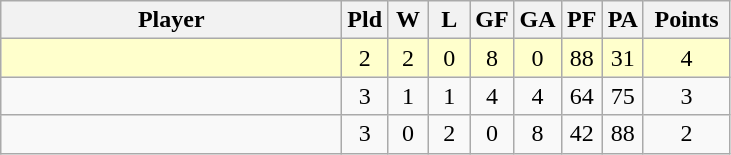<table class=wikitable style="text-align:center;">
<tr>
<th width=220>Player</th>
<th width=20>Pld</th>
<th width=20>W</th>
<th width=20>L</th>
<th width=20>GF</th>
<th width=20>GA</th>
<th width=20>PF</th>
<th width=20>PA</th>
<th width=50>Points</th>
</tr>
<tr bgcolor=#ffffcc>
<td style="text-align:left;"></td>
<td>2</td>
<td>2</td>
<td>0</td>
<td>8</td>
<td>0</td>
<td>88</td>
<td>31</td>
<td>4</td>
</tr>
<tr>
<td style="text-align:left;"></td>
<td>3</td>
<td>1</td>
<td>1</td>
<td>4</td>
<td>4</td>
<td>64</td>
<td>75</td>
<td>3</td>
</tr>
<tr>
<td style="text-align:left;"></td>
<td>3</td>
<td>0</td>
<td>2</td>
<td>0</td>
<td>8</td>
<td>42</td>
<td>88</td>
<td>2</td>
</tr>
</table>
